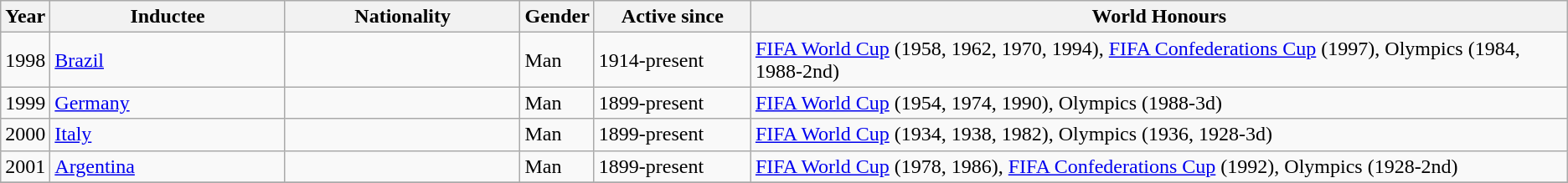<table class="wikitable sortable" style="text-align: centre;">
<tr>
<th style="width:1%;">Year</th>
<th style="width:15%;">Inductee</th>
<th style="width:15%;">Nationality</th>
<th style="width:1%;">Gender</th>
<th style="width:10%;">Active since</th>
<th class="unsortable">World Honours </th>
</tr>
<tr>
<td>1998</td>
<td scope=row style=text-align:left><a href='#'>Brazil</a></td>
<td align="left"></td>
<td>Man</td>
<td>1914-present</td>
<td><a href='#'>FIFA World Cup</a> (1958, 1962, 1970, 1994), <a href='#'>FIFA Confederations Cup</a> (1997), Olympics (1984, 1988-2nd)</td>
</tr>
<tr>
<td>1999</td>
<td scope=row style=text-align:left><a href='#'>Germany</a></td>
<td align="left"></td>
<td>Man</td>
<td>1899-present</td>
<td><a href='#'>FIFA World Cup</a> (1954, 1974, 1990), Olympics (1988-3d)</td>
</tr>
<tr>
<td>2000</td>
<td scope=row style=text-align:left><a href='#'>Italy</a></td>
<td align="left"></td>
<td>Man</td>
<td>1899-present</td>
<td><a href='#'>FIFA World Cup</a> (1934, 1938, 1982), Olympics (1936, 1928-3d)</td>
</tr>
<tr>
<td>2001</td>
<td scope=row style=text-align:left><a href='#'>Argentina</a></td>
<td align="left"></td>
<td>Man</td>
<td>1899-present</td>
<td><a href='#'>FIFA World Cup</a> (1978, 1986), <a href='#'>FIFA Confederations Cup</a> (1992), Olympics (1928-2nd)</td>
</tr>
<tr>
</tr>
</table>
